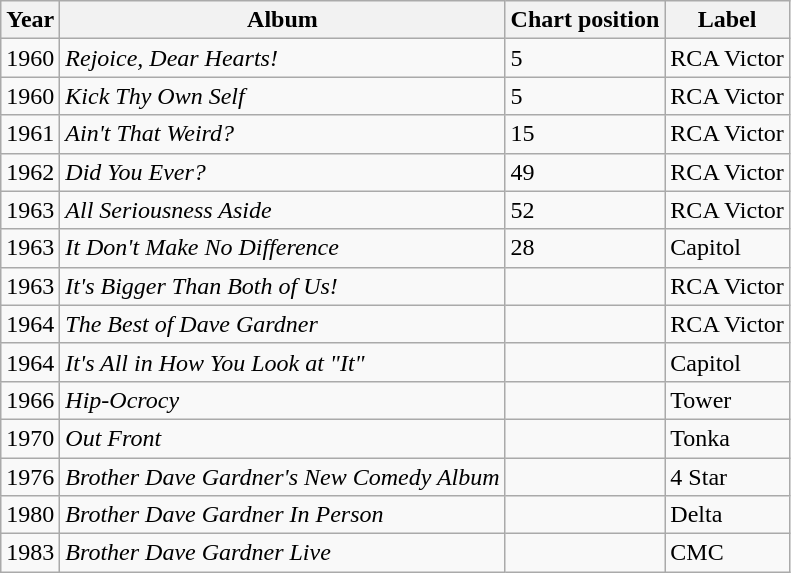<table class="wikitable">
<tr>
<th>Year</th>
<th>Album</th>
<th>Chart position</th>
<th>Label</th>
</tr>
<tr>
<td>1960</td>
<td><em>Rejoice, Dear Hearts!</em></td>
<td>5</td>
<td>RCA Victor</td>
</tr>
<tr>
<td>1960</td>
<td><em>Kick Thy Own Self</em></td>
<td>5</td>
<td>RCA Victor</td>
</tr>
<tr>
<td>1961</td>
<td><em>Ain't That Weird?</em></td>
<td>15</td>
<td>RCA Victor</td>
</tr>
<tr>
<td>1962</td>
<td><em>Did You Ever?</em></td>
<td>49</td>
<td>RCA Victor</td>
</tr>
<tr>
<td>1963</td>
<td><em>All Seriousness Aside</em></td>
<td>52</td>
<td>RCA Victor</td>
</tr>
<tr>
<td>1963</td>
<td><em>It Don't Make No Difference</em></td>
<td>28</td>
<td>Capitol</td>
</tr>
<tr>
<td>1963</td>
<td><em>It's Bigger Than Both of Us!</em></td>
<td></td>
<td>RCA Victor</td>
</tr>
<tr>
<td>1964</td>
<td><em>The Best of Dave Gardner</em></td>
<td></td>
<td>RCA Victor</td>
</tr>
<tr>
<td>1964</td>
<td><em>It's All in How You Look at "It"</em></td>
<td></td>
<td>Capitol</td>
</tr>
<tr>
<td>1966</td>
<td><em>Hip-Ocrocy</em></td>
<td></td>
<td>Tower</td>
</tr>
<tr>
<td>1970</td>
<td><em>Out Front</em></td>
<td></td>
<td>Tonka</td>
</tr>
<tr>
<td>1976</td>
<td><em>Brother Dave Gardner's New Comedy Album</em></td>
<td></td>
<td>4 Star</td>
</tr>
<tr>
<td>1980</td>
<td><em>Brother Dave Gardner In Person</em></td>
<td></td>
<td>Delta</td>
</tr>
<tr>
<td>1983</td>
<td><em>Brother Dave Gardner Live</em></td>
<td></td>
<td>CMC</td>
</tr>
</table>
